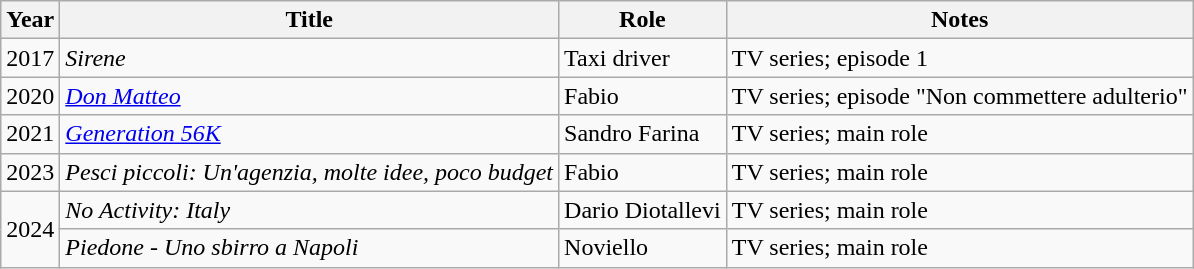<table class="wikitable sortable">
<tr>
<th>Year</th>
<th>Title</th>
<th>Role</th>
<th class="unsortable">Notes</th>
</tr>
<tr>
<td>2017</td>
<td><em>Sirene</em></td>
<td>Taxi driver</td>
<td>TV series; episode 1</td>
</tr>
<tr>
<td>2020</td>
<td><em><a href='#'>Don Matteo</a></em></td>
<td>Fabio</td>
<td>TV series; episode "Non commettere adulterio"</td>
</tr>
<tr>
<td>2021</td>
<td><em><a href='#'>Generation 56K</a></em></td>
<td>Sandro Farina</td>
<td>TV series; main role</td>
</tr>
<tr>
<td>2023</td>
<td><em>Pesci piccoli: Un'agenzia, molte idee, poco budget</em></td>
<td>Fabio</td>
<td>TV series; main role</td>
</tr>
<tr>
<td rowspan="2">2024</td>
<td><em>No Activity: Italy</em></td>
<td>Dario Diotallevi</td>
<td>TV series; main role</td>
</tr>
<tr>
<td><em>Piedone - Uno sbirro a Napoli</em></td>
<td>Noviello</td>
<td>TV series; main role</td>
</tr>
</table>
